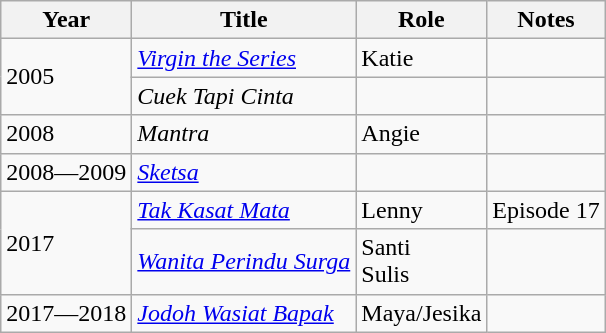<table class="wikitable sortable">
<tr>
<th>Year</th>
<th>Title</th>
<th>Role</th>
<th>Notes</th>
</tr>
<tr>
<td rowspan=2>2005</td>
<td><em><a href='#'>Virgin the Series</a></em></td>
<td>Katie</td>
<td></td>
</tr>
<tr>
<td><em>Cuek Tapi Cinta</em></td>
<td></td>
<td></td>
</tr>
<tr>
<td>2008</td>
<td><em>Mantra</em></td>
<td>Angie</td>
<td></td>
</tr>
<tr>
<td>2008—2009</td>
<td><em><a href='#'>Sketsa</a></em></td>
<td></td>
<td></td>
</tr>
<tr>
<td rowspan=2>2017</td>
<td><em><a href='#'>Tak Kasat Mata</a></em></td>
<td>Lenny</td>
<td>Episode 17</td>
</tr>
<tr>
<td><em><a href='#'>Wanita Perindu Surga</a></em></td>
<td>Santi <br>Sulis </td>
<td></td>
</tr>
<tr>
<td>2017—2018</td>
<td><em><a href='#'>Jodoh Wasiat Bapak</a></em></td>
<td>Maya/Jesika</td>
<td></td>
</tr>
</table>
